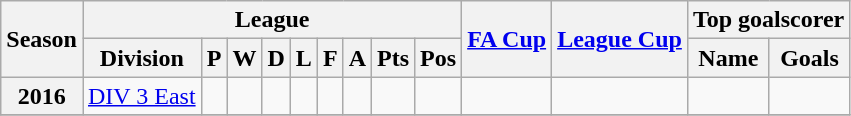<table class="wikitable" style="text-align: center">
<tr>
<th rowspan=2>Season</th>
<th colspan=9>League</th>
<th rowspan=2><a href='#'>FA Cup</a></th>
<th rowspan=2><a href='#'>League Cup</a></th>
<th colspan=2>Top goalscorer</th>
</tr>
<tr>
<th>Division</th>
<th>P</th>
<th>W</th>
<th>D</th>
<th>L</th>
<th>F</th>
<th>A</th>
<th>Pts</th>
<th>Pos</th>
<th>Name</th>
<th>Goals</th>
</tr>
<tr>
<th>2016</th>
<td><a href='#'>DIV 3 East</a></td>
<td></td>
<td></td>
<td></td>
<td></td>
<td></td>
<td></td>
<td></td>
<td></td>
<td></td>
<td></td>
<td></td>
<td></td>
</tr>
<tr>
</tr>
</table>
